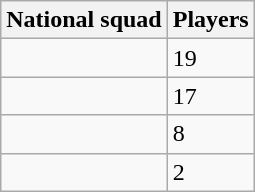<table class="wikitable sortable">
<tr>
<th>National squad</th>
<th>Players</th>
</tr>
<tr>
<td></td>
<td>19</td>
</tr>
<tr>
<td></td>
<td>17</td>
</tr>
<tr>
<td></td>
<td>8</td>
</tr>
<tr>
<td></td>
<td>2</td>
</tr>
</table>
